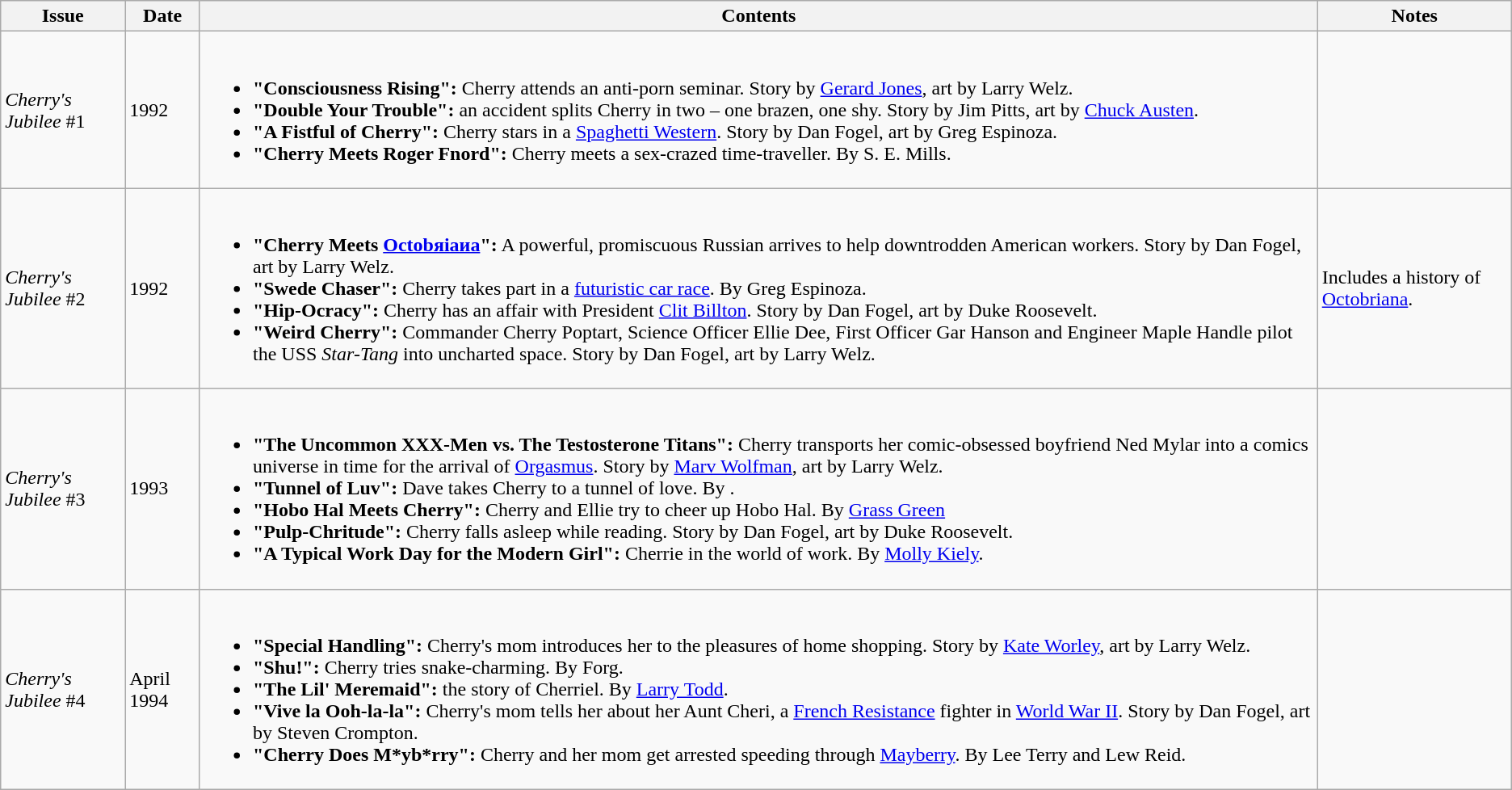<table class="wikitable mw-collapsible mw-collapsed width="75%">
<tr>
<th>Issue</th>
<th>Date</th>
<th>Contents</th>
<th>Notes</th>
</tr>
<tr>
<td><em>Cherry's Jubilee</em> #1</td>
<td>1992</td>
<td><br><ul><li><strong>"Consciousness Rising":</strong> Cherry attends an anti-porn seminar. Story by <a href='#'>Gerard Jones</a>, art by Larry Welz.</li><li><strong>"Double Your Trouble":</strong> an accident splits Cherry in two – one brazen, one shy. Story by Jim Pitts, art by <a href='#'>Chuck Austen</a>.</li><li><strong>"A Fistful of Cherry":</strong> Cherry stars in a <a href='#'>Spaghetti Western</a>. Story by Dan Fogel, art by Greg Espinoza.</li><li><strong>"Cherry Meets Roger Fnord":</strong> Cherry meets a sex-crazed time-traveller. By S. E. Mills.</li></ul></td>
<td></td>
</tr>
<tr>
<td><em>Cherry's Jubilee</em> #2</td>
<td>1992</td>
<td><br><ul><li><strong>"Cherry Meets <a href='#'>Octobяiaиa</a>":</strong> A powerful, promiscuous Russian arrives to help downtrodden American workers. Story by Dan Fogel, art by Larry Welz.</li><li><strong>"Swede Chaser":</strong> Cherry takes part in a <a href='#'>futuristic car race</a>. By Greg Espinoza.</li><li><strong>"Hip-Ocracy":</strong> Cherry has an affair with President <a href='#'>Clit Billton</a>. Story by Dan Fogel, art by Duke Roosevelt.</li><li><strong>"Weird Cherry":</strong> Commander Cherry Poptart, Science Officer Ellie Dee, First Officer Gar Hanson and Engineer Maple Handle pilot the USS <em>Star-Tang</em> into uncharted space. Story by Dan Fogel, art by Larry Welz.</li></ul></td>
<td>Includes a history of <a href='#'>Octobriana</a>.</td>
</tr>
<tr>
<td><em>Cherry's Jubilee</em> #3</td>
<td>1993</td>
<td><br><ul><li><strong>"The Uncommon XXX-Men vs. The Testosterone Titans":</strong> Cherry transports her comic-obsessed boyfriend Ned Mylar into a comics universe in time for the arrival of <a href='#'>Orgasmus</a>. Story by <a href='#'>Marv Wolfman</a>, art by Larry Welz.</li><li><strong>"Tunnel of Luv":</strong> Dave takes Cherry to a tunnel of love. By .</li><li><strong>"Hobo Hal Meets Cherry":</strong> Cherry and Ellie try to cheer up Hobo Hal. By <a href='#'>Grass Green</a></li><li><strong>"Pulp-Chritude":</strong> Cherry falls asleep while reading. Story by Dan Fogel, art by Duke Roosevelt.</li><li><strong>"A Typical Work Day for the Modern Girl":</strong> Cherrie in the world of work. By <a href='#'>Molly Kiely</a>.</li></ul></td>
<td></td>
</tr>
<tr>
<td><em>Cherry's Jubilee</em> #4</td>
<td>April 1994</td>
<td><br><ul><li><strong>"Special Handling":</strong> Cherry's mom introduces her to the pleasures of home shopping. Story by <a href='#'>Kate Worley</a>, art by Larry Welz.</li><li><strong>"Shu!":</strong> Cherry tries snake-charming. By Forg.</li><li><strong>"The Lil' Meremaid":</strong> the story of Cherriel. By <a href='#'>Larry Todd</a>.</li><li><strong>"Vive la Ooh-la-la":</strong> Cherry's mom tells her about her Aunt Cheri, a <a href='#'>French Resistance</a> fighter in <a href='#'>World War II</a>. Story by Dan Fogel, art by Steven Crompton.</li><li><strong>"Cherry Does M*yb*rry":</strong> Cherry and her mom get arrested speeding through <a href='#'>Mayberry</a>. By Lee Terry and Lew Reid.</li></ul></td>
<td></td>
</tr>
</table>
